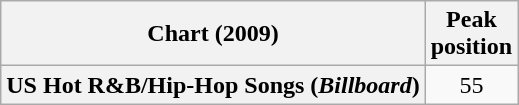<table class="wikitable plainrowheaders" style="text-align:center">
<tr>
<th scope="col">Chart (2009)</th>
<th scope="col">Peak<br>position</th>
</tr>
<tr>
<th scope="row">US Hot R&B/Hip-Hop Songs (<em>Billboard</em>)</th>
<td align="center">55</td>
</tr>
</table>
